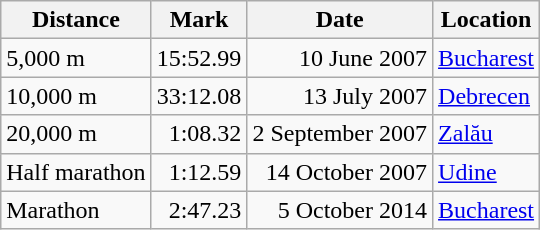<table class="wikitable" |]>
<tr>
<th>Distance</th>
<th>Mark</th>
<th>Date</th>
<th>Location</th>
</tr>
<tr>
<td>5,000 m</td>
<td align=right>15:52.99</td>
<td align=right>10 June 2007</td>
<td><a href='#'>Bucharest</a></td>
</tr>
<tr>
<td>10,000 m</td>
<td align=right>33:12.08</td>
<td align=right>13 July 2007</td>
<td><a href='#'>Debrecen</a></td>
</tr>
<tr>
<td>20,000 m</td>
<td align=right>1:08.32</td>
<td align=right>2 September 2007</td>
<td><a href='#'>Zalău</a></td>
</tr>
<tr>
<td>Half marathon</td>
<td align=right>1:12.59</td>
<td align=right>14 October 2007</td>
<td><a href='#'>Udine</a></td>
</tr>
<tr>
<td>Marathon</td>
<td align=right>2:47.23</td>
<td align=right>5 October 2014</td>
<td><a href='#'>Bucharest</a></td>
</tr>
</table>
